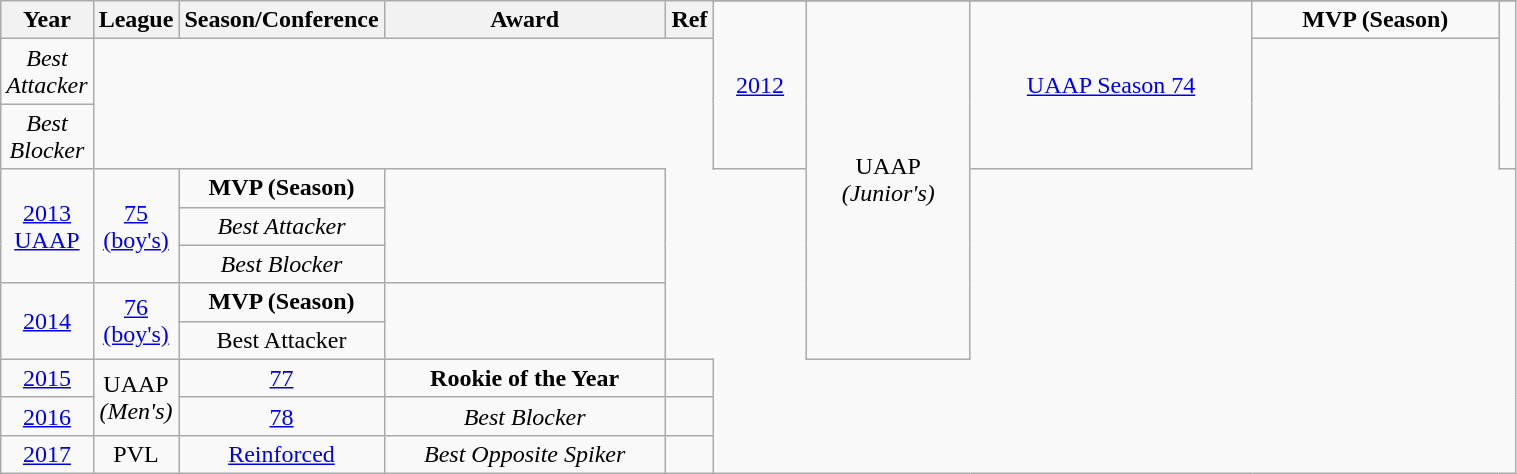<table class="wikitable sortable" style="text-align:center" width="80%">
<tr>
<th style="width:5px;" rowspan="2">Year</th>
<th style="width:25px;" rowspan="2">League</th>
<th style="width:100px;" rowspan="2">Season/Conference</th>
<th style="width:180px;" rowspan="2">Award</th>
<th style="width:25px;" rowspan="2">Ref</th>
</tr>
<tr align=center>
<td rowspan=3><a href='#'>2012</a></td>
<td rowspan=8>UAAP<br><em>(Junior's)</em></td>
<td rowspan=3><a href='#'>UAAP Season 74</a></td>
<td><strong>MVP (Season)</strong></td>
<td rowspan=3></td>
</tr>
<tr>
<td><em>Best Attacker</em></td>
</tr>
<tr>
<td><em>Best Blocker</em></td>
</tr>
<tr align=center>
<td rowspan=3><a href='#'>2013 UAAP</a></td>
<td rowspan=3><a href='#'>75 (boy's)</a></td>
<td><strong>MVP (Season)</strong></td>
<td rowspan=3></td>
</tr>
<tr>
<td><em>Best Attacker</em></td>
</tr>
<tr>
<td><em>Best Blocker</em></td>
</tr>
<tr align=center>
<td rowspan=2><a href='#'>2014</a></td>
<td rowspan=2><a href='#'>76 (boy's)</a></td>
<td><strong>MVP (Season)</strong></td>
<td rowspan=2></td>
</tr>
<tr>
<td>Best Attacker</td>
</tr>
<tr align=center>
<td><a href='#'>2015</a></td>
<td rowspan=2>UAAP <br><em>(Men's)</em></td>
<td><a href='#'>77</a></td>
<td><strong>Rookie of the Year</strong></td>
<td></td>
</tr>
<tr align=center>
<td rowspan=1><a href='#'>2016</a></td>
<td rowspan=1><a href='#'>78</a></td>
<td><em>Best Blocker</em></td>
<td></td>
</tr>
<tr align=center>
<td><a href='#'>2017</a></td>
<td>PVL</td>
<td><a href='#'>Reinforced</a></td>
<td><em>Best Opposite Spiker</em></td>
<td></td>
</tr>
</table>
